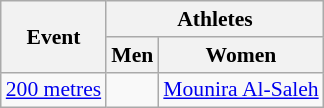<table class=wikitable style="font-size:90%">
<tr>
<th rowspan=2>Event</th>
<th colspan=2>Athletes</th>
</tr>
<tr>
<th>Men</th>
<th>Women</th>
</tr>
<tr>
<td><a href='#'>200 metres</a></td>
<td></td>
<td><a href='#'>Mounira Al-Saleh</a></td>
</tr>
</table>
